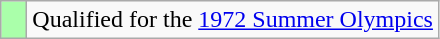<table class="wikitable">
<tr>
<td width=10px bgcolor="#aaffaa"></td>
<td>Qualified for the <a href='#'>1972 Summer Olympics</a></td>
</tr>
</table>
